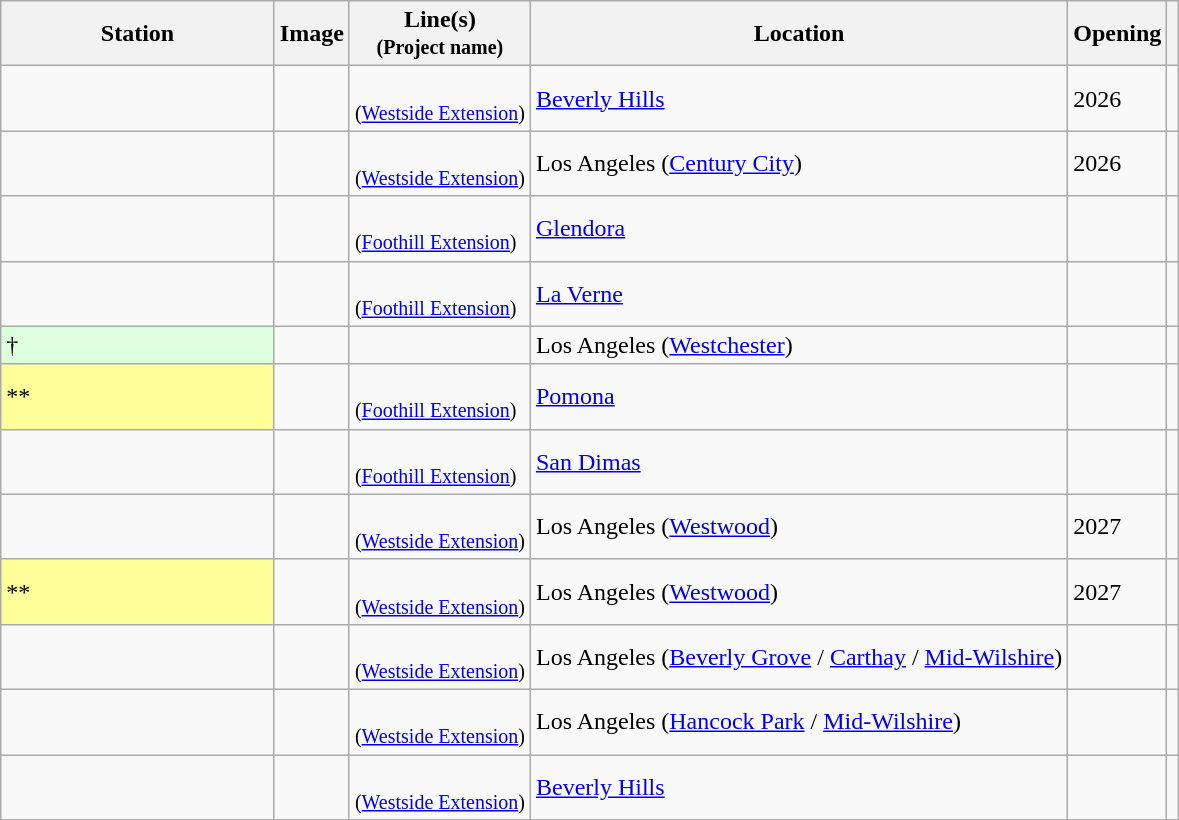<table class="wikitable sortable">
<tr>
<th width="175px">Station</th>
<th class="unsortable">Image</th>
<th>Line(s)<br><small>(Project name)</small></th>
<th>Location</th>
<th>Opening</th>
<th class="unsortable"></th>
</tr>
<tr>
<td></td>
<td></td>
<td><br><small>(<a href='#'>Westside Extension</a>)</small></td>
<td><a href='#'>Beverly Hills</a></td>
<td>2026</td>
<td align="center"></td>
</tr>
<tr>
<td></td>
<td></td>
<td><br><small>(<a href='#'>Westside Extension</a>)</small></td>
<td>Los Angeles (<a href='#'>Century City</a>)</td>
<td>2026</td>
<td align="center"></td>
</tr>
<tr>
<td></td>
<td></td>
<td><br><small>(<a href='#'>Foothill Extension</a>)</small></td>
<td><a href='#'>Glendora</a></td>
<td></td>
<td align="center"></td>
</tr>
<tr>
<td></td>
<td></td>
<td><br><small>(<a href='#'>Foothill Extension</a>)</small></td>
<td><a href='#'>La Verne</a></td>
<td></td>
<td align="center"></td>
</tr>
<tr>
<td style="background-color:#DDFFDD">†</td>
<td></td>
<td><br></td>
<td>Los Angeles (<a href='#'>Westchester</a>)</td>
<td></td>
<td align="center"></td>
</tr>
<tr>
<td style="background-color:#FFFF99">**</td>
<td></td>
<td><br><small>(<a href='#'>Foothill Extension</a>)</small></td>
<td><a href='#'>Pomona</a></td>
<td></td>
<td align="center"></td>
</tr>
<tr>
<td></td>
<td></td>
<td><br><small>(<a href='#'>Foothill Extension</a>)</small></td>
<td><a href='#'>San Dimas</a></td>
<td></td>
<td align="center"></td>
</tr>
<tr>
<td></td>
<td></td>
<td><br><small>(<a href='#'>Westside Extension</a>)</small></td>
<td>Los Angeles (<a href='#'>Westwood</a>)</td>
<td>2027</td>
<td align="center"></td>
</tr>
<tr>
<td style="background-color:#FFFF99">**</td>
<td></td>
<td><br><small>(<a href='#'>Westside Extension</a>)</small></td>
<td>Los Angeles (<a href='#'>Westwood</a>)</td>
<td>2027</td>
<td align="center"></td>
</tr>
<tr>
<td></td>
<td></td>
<td><br><small>(<a href='#'>Westside Extension</a>)</small></td>
<td>Los Angeles (<a href='#'>Beverly Grove</a> / <a href='#'>Carthay</a> / <a href='#'>Mid-Wilshire</a>)</td>
<td></td>
<td align="center"></td>
</tr>
<tr>
<td></td>
<td></td>
<td><br><small>(<a href='#'>Westside Extension</a>)</small></td>
<td>Los Angeles (<a href='#'>Hancock Park</a> / <a href='#'>Mid-Wilshire</a>)</td>
<td></td>
<td align="center"></td>
</tr>
<tr>
<td></td>
<td></td>
<td><br><small>(<a href='#'>Westside Extension</a>)</small></td>
<td><a href='#'>Beverly Hills</a></td>
<td></td>
<td align="center"></td>
</tr>
</table>
